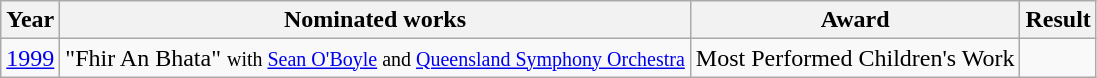<table class="wikitable">
<tr>
<th>Year</th>
<th>Nominated works</th>
<th>Award</th>
<th>Result</th>
</tr>
<tr>
<td><a href='#'>1999</a></td>
<td>"Fhir An Bhata" <small>with <a href='#'>Sean O'Boyle</a> and <a href='#'>Queensland Symphony Orchestra</a></small></td>
<td>Most Performed Children's Work</td>
<td></td>
</tr>
</table>
